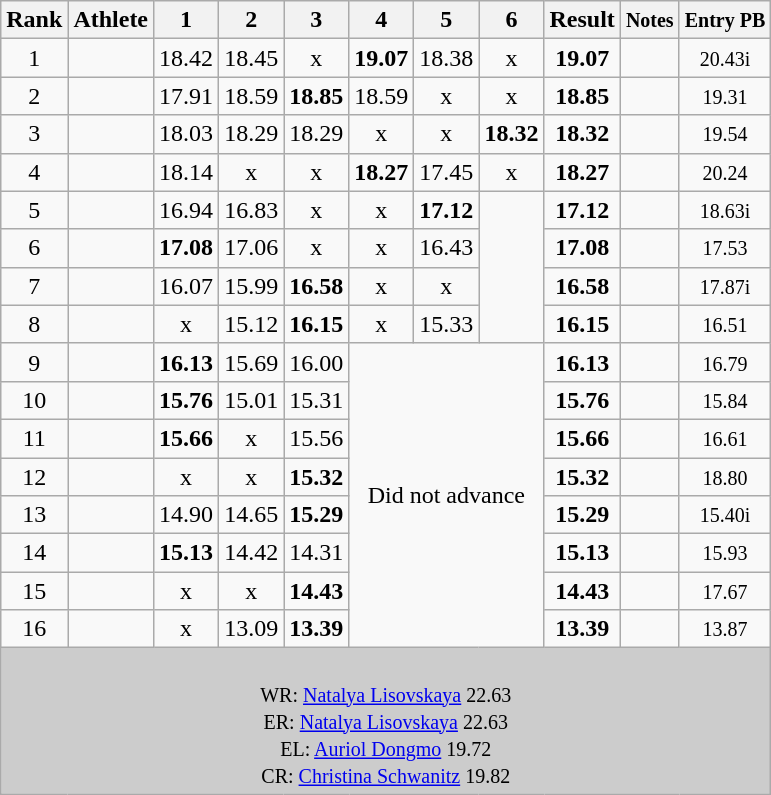<table class="wikitable sortable" style="text-align:center;">
<tr>
<th>Rank</th>
<th>Athlete</th>
<th>1</th>
<th>2</th>
<th>3</th>
<th>4</th>
<th>5</th>
<th>6</th>
<th>Result</th>
<th><small>Notes</small></th>
<th><small>Entry PB</small></th>
</tr>
<tr>
<td>1</td>
<td align=left></td>
<td>18.42</td>
<td>18.45</td>
<td>x</td>
<td><strong>19.07</strong></td>
<td>18.38</td>
<td>x</td>
<td><strong>19.07</strong></td>
<td></td>
<td><small>20.43i</small></td>
</tr>
<tr>
<td>2</td>
<td align=left></td>
<td>17.91</td>
<td>18.59</td>
<td><strong>18.85</strong></td>
<td>18.59</td>
<td>x</td>
<td>x</td>
<td><strong>18.85</strong></td>
<td></td>
<td><small>19.31</small></td>
</tr>
<tr>
<td>3</td>
<td align=left></td>
<td>18.03</td>
<td>18.29</td>
<td>18.29</td>
<td>x</td>
<td>x</td>
<td><strong>18.32</strong></td>
<td><strong>18.32</strong></td>
<td></td>
<td><small>19.54</small></td>
</tr>
<tr>
<td>4</td>
<td align=left></td>
<td>18.14</td>
<td>x</td>
<td>x</td>
<td><strong>18.27</strong></td>
<td>17.45</td>
<td>x</td>
<td><strong>18.27</strong></td>
<td></td>
<td><small>20.24</small></td>
</tr>
<tr>
<td>5</td>
<td align=left></td>
<td>16.94</td>
<td>16.83</td>
<td>x</td>
<td>x</td>
<td><strong>17.12</strong></td>
<td rowspan=4></td>
<td><strong>17.12</strong></td>
<td></td>
<td><small>18.63i</small></td>
</tr>
<tr>
<td>6</td>
<td align=left></td>
<td><strong>17.08</strong></td>
<td>17.06</td>
<td>x</td>
<td>x</td>
<td>16.43</td>
<td><strong>17.08</strong></td>
<td></td>
<td><small>17.53</small></td>
</tr>
<tr>
<td>7</td>
<td align=left></td>
<td>16.07</td>
<td>15.99</td>
<td><strong>16.58</strong></td>
<td>x</td>
<td>x</td>
<td><strong>16.58</strong></td>
<td></td>
<td><small>17.87i</small></td>
</tr>
<tr>
<td>8</td>
<td align=left></td>
<td>x</td>
<td>15.12</td>
<td><strong>16.15</strong></td>
<td>x</td>
<td>15.33</td>
<td><strong>16.15</strong></td>
<td></td>
<td><small>16.51</small></td>
</tr>
<tr>
<td>9</td>
<td align=left></td>
<td><strong>16.13</strong></td>
<td>15.69</td>
<td>16.00</td>
<td rowspan=8 colspan=3>Did not advance</td>
<td><strong>16.13</strong></td>
<td></td>
<td><small>16.79</small></td>
</tr>
<tr>
<td>10</td>
<td align=left></td>
<td><strong>15.76</strong></td>
<td>15.01</td>
<td>15.31</td>
<td><strong>15.76</strong></td>
<td></td>
<td><small>15.84</small></td>
</tr>
<tr>
<td>11</td>
<td align=left></td>
<td><strong>15.66</strong></td>
<td>x</td>
<td>15.56</td>
<td><strong>15.66</strong></td>
<td></td>
<td><small>16.61</small></td>
</tr>
<tr>
<td>12</td>
<td align=left></td>
<td>x</td>
<td>x</td>
<td><strong>15.32</strong></td>
<td><strong>15.32</strong></td>
<td></td>
<td><small>18.80</small></td>
</tr>
<tr>
<td>13</td>
<td align=left></td>
<td>14.90</td>
<td>14.65</td>
<td><strong>15.29</strong></td>
<td><strong>15.29</strong></td>
<td></td>
<td><small>15.40i</small></td>
</tr>
<tr>
<td>14</td>
<td align=left></td>
<td><strong>15.13</strong></td>
<td>14.42</td>
<td>14.31</td>
<td><strong>15.13</strong></td>
<td></td>
<td><small>15.93</small></td>
</tr>
<tr>
<td>15</td>
<td align=left></td>
<td>x</td>
<td>x</td>
<td><strong>14.43</strong></td>
<td><strong>14.43</strong></td>
<td></td>
<td><small>17.67</small></td>
</tr>
<tr>
<td>16</td>
<td align=left></td>
<td>x</td>
<td>13.09</td>
<td><strong>13.39</strong></td>
<td><strong>13.39</strong></td>
<td></td>
<td><small>13.87</small></td>
</tr>
<tr class="sortbottom">
<td colspan="11" bgcolor="#cccccc"><br>
<small>WR:  <a href='#'>Natalya Lisovskaya</a> 22.63<br>ER:  <a href='#'>Natalya Lisovskaya</a> 22.63<br></small>
<small>EL:   <a href='#'>Auriol Dongmo</a> 19.72<br>CR:  <a href='#'>Christina Schwanitz</a> 19.82</small></td>
</tr>
</table>
